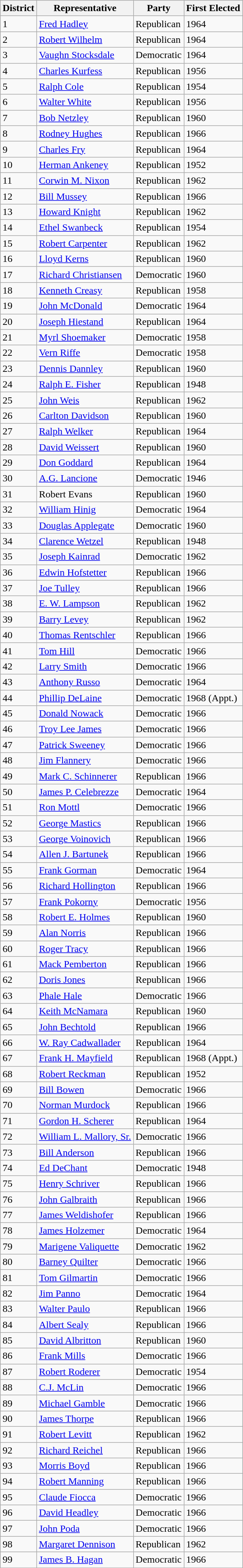<table class="wikitable sortable">
<tr>
<th>District</th>
<th>Representative</th>
<th>Party</th>
<th>First Elected</th>
</tr>
<tr>
<td>1</td>
<td><a href='#'>Fred Hadley</a></td>
<td>Republican</td>
<td>1964</td>
</tr>
<tr>
<td>2</td>
<td><a href='#'>Robert Wilhelm</a></td>
<td>Republican</td>
<td>1964</td>
</tr>
<tr>
<td>3</td>
<td><a href='#'>Vaughn Stocksdale</a></td>
<td>Democratic</td>
<td>1964</td>
</tr>
<tr>
<td>4</td>
<td><a href='#'>Charles Kurfess</a></td>
<td>Republican</td>
<td>1956</td>
</tr>
<tr>
<td>5</td>
<td><a href='#'>Ralph Cole</a></td>
<td>Republican</td>
<td>1954</td>
</tr>
<tr>
<td>6</td>
<td><a href='#'>Walter White</a></td>
<td>Republican</td>
<td>1956</td>
</tr>
<tr>
<td>7</td>
<td><a href='#'>Bob Netzley</a></td>
<td>Republican</td>
<td>1960</td>
</tr>
<tr>
<td>8</td>
<td><a href='#'>Rodney Hughes</a></td>
<td>Republican</td>
<td>1966</td>
</tr>
<tr>
<td>9</td>
<td><a href='#'>Charles Fry</a></td>
<td>Republican</td>
<td>1964</td>
</tr>
<tr>
<td>10</td>
<td><a href='#'>Herman Ankeney</a></td>
<td>Republican</td>
<td>1952</td>
</tr>
<tr>
<td>11</td>
<td><a href='#'>Corwin M. Nixon</a></td>
<td>Republican</td>
<td>1962</td>
</tr>
<tr>
<td>12</td>
<td><a href='#'>Bill Mussey</a></td>
<td>Republican</td>
<td>1966</td>
</tr>
<tr>
<td>13</td>
<td><a href='#'>Howard Knight</a></td>
<td>Republican</td>
<td>1962</td>
</tr>
<tr>
<td>14</td>
<td><a href='#'>Ethel Swanbeck</a></td>
<td>Republican</td>
<td>1954</td>
</tr>
<tr>
<td>15</td>
<td><a href='#'>Robert Carpenter</a></td>
<td>Republican</td>
<td>1962</td>
</tr>
<tr>
<td>16</td>
<td><a href='#'>Lloyd Kerns</a></td>
<td>Republican</td>
<td>1960</td>
</tr>
<tr>
<td>17</td>
<td><a href='#'>Richard Christiansen</a></td>
<td>Democratic</td>
<td>1960</td>
</tr>
<tr>
<td>18</td>
<td><a href='#'>Kenneth Creasy</a></td>
<td>Republican</td>
<td>1958</td>
</tr>
<tr>
<td>19</td>
<td><a href='#'>John McDonald</a></td>
<td>Democratic</td>
<td>1964</td>
</tr>
<tr>
<td>20</td>
<td><a href='#'>Joseph Hiestand</a></td>
<td>Republican</td>
<td>1964</td>
</tr>
<tr>
<td>21</td>
<td><a href='#'>Myrl Shoemaker</a></td>
<td>Democratic</td>
<td>1958</td>
</tr>
<tr>
<td>22</td>
<td><a href='#'>Vern Riffe</a></td>
<td>Democratic</td>
<td>1958</td>
</tr>
<tr>
<td>23</td>
<td><a href='#'>Dennis Dannley</a></td>
<td>Republican</td>
<td>1960</td>
</tr>
<tr>
<td>24</td>
<td><a href='#'>Ralph E. Fisher</a></td>
<td>Republican</td>
<td>1948</td>
</tr>
<tr>
<td>25</td>
<td><a href='#'>John Weis</a></td>
<td>Republican</td>
<td>1962</td>
</tr>
<tr>
<td>26</td>
<td><a href='#'>Carlton Davidson</a></td>
<td>Republican</td>
<td>1960</td>
</tr>
<tr>
<td>27</td>
<td><a href='#'>Ralph Welker</a></td>
<td>Republican</td>
<td>1964</td>
</tr>
<tr>
<td>28</td>
<td><a href='#'>David Weissert</a></td>
<td>Republican</td>
<td>1960</td>
</tr>
<tr>
<td>29</td>
<td><a href='#'>Don Goddard</a></td>
<td>Republican</td>
<td>1964</td>
</tr>
<tr>
<td>30</td>
<td><a href='#'>A.G. Lancione</a></td>
<td>Democratic</td>
<td>1946</td>
</tr>
<tr>
<td>31</td>
<td>Robert Evans</td>
<td>Republican</td>
<td>1960</td>
</tr>
<tr>
<td>32</td>
<td><a href='#'>William Hinig</a></td>
<td>Democratic</td>
<td>1964</td>
</tr>
<tr>
<td>33</td>
<td><a href='#'>Douglas Applegate</a></td>
<td>Democratic</td>
<td>1960</td>
</tr>
<tr>
<td>34</td>
<td><a href='#'>Clarence Wetzel</a></td>
<td>Republican</td>
<td>1948</td>
</tr>
<tr>
<td>35</td>
<td><a href='#'>Joseph Kainrad</a></td>
<td>Democratic</td>
<td>1962</td>
</tr>
<tr>
<td>36</td>
<td><a href='#'>Edwin Hofstetter</a></td>
<td>Republican</td>
<td>1966</td>
</tr>
<tr>
<td>37</td>
<td><a href='#'>Joe Tulley</a></td>
<td>Republican</td>
<td>1966</td>
</tr>
<tr>
<td>38</td>
<td><a href='#'>E. W. Lampson</a></td>
<td>Republican</td>
<td>1962</td>
</tr>
<tr>
<td>39</td>
<td><a href='#'>Barry Levey</a></td>
<td>Republican</td>
<td>1962</td>
</tr>
<tr>
<td>40</td>
<td><a href='#'>Thomas Rentschler</a></td>
<td>Republican</td>
<td>1966</td>
</tr>
<tr>
<td>41</td>
<td><a href='#'>Tom Hill</a></td>
<td>Democratic</td>
<td>1966</td>
</tr>
<tr>
<td>42</td>
<td><a href='#'>Larry Smith</a></td>
<td>Democratic</td>
<td>1966</td>
</tr>
<tr>
<td>43</td>
<td><a href='#'>Anthony Russo</a></td>
<td>Democratic</td>
<td>1964</td>
</tr>
<tr>
<td>44</td>
<td><a href='#'>Phillip DeLaine</a></td>
<td>Democratic</td>
<td>1968 (Appt.)</td>
</tr>
<tr>
<td>45</td>
<td><a href='#'>Donald Nowack</a></td>
<td>Democratic</td>
<td>1966</td>
</tr>
<tr>
<td>46</td>
<td><a href='#'>Troy Lee James</a></td>
<td>Democratic</td>
<td>1966</td>
</tr>
<tr>
<td>47</td>
<td><a href='#'>Patrick Sweeney</a></td>
<td>Democratic</td>
<td>1966</td>
</tr>
<tr>
<td>48</td>
<td><a href='#'>Jim Flannery</a></td>
<td>Democratic</td>
<td>1966</td>
</tr>
<tr>
<td>49</td>
<td><a href='#'>Mark C. Schinnerer</a></td>
<td>Republican</td>
<td>1966</td>
</tr>
<tr>
<td>50</td>
<td><a href='#'>James P. Celebrezze</a></td>
<td>Democratic</td>
<td>1964</td>
</tr>
<tr>
<td>51</td>
<td><a href='#'>Ron Mottl</a></td>
<td>Democratic</td>
<td>1966</td>
</tr>
<tr>
<td>52</td>
<td><a href='#'>George Mastics</a></td>
<td>Republican</td>
<td>1966</td>
</tr>
<tr>
<td>53</td>
<td><a href='#'>George Voinovich</a></td>
<td>Republican</td>
<td>1966</td>
</tr>
<tr>
<td>54</td>
<td><a href='#'>Allen J. Bartunek</a></td>
<td>Republican</td>
<td>1966</td>
</tr>
<tr>
<td>55</td>
<td><a href='#'>Frank Gorman</a></td>
<td>Democratic</td>
<td>1964</td>
</tr>
<tr>
<td>56</td>
<td><a href='#'>Richard Hollington</a></td>
<td>Republican</td>
<td>1966</td>
</tr>
<tr>
<td>57</td>
<td><a href='#'>Frank Pokorny</a></td>
<td>Democratic</td>
<td>1956</td>
</tr>
<tr>
<td>58</td>
<td><a href='#'>Robert E. Holmes</a></td>
<td>Republican</td>
<td>1960</td>
</tr>
<tr>
<td>59</td>
<td><a href='#'>Alan Norris</a></td>
<td>Republican</td>
<td>1966</td>
</tr>
<tr>
<td>60</td>
<td><a href='#'>Roger Tracy</a></td>
<td>Republican</td>
<td>1966</td>
</tr>
<tr>
<td>61</td>
<td><a href='#'>Mack Pemberton</a></td>
<td>Republican</td>
<td>1966</td>
</tr>
<tr>
<td>62</td>
<td><a href='#'>Doris Jones</a></td>
<td>Republican</td>
<td>1966</td>
</tr>
<tr>
<td>63</td>
<td><a href='#'>Phale Hale</a></td>
<td>Democratic</td>
<td>1966</td>
</tr>
<tr>
<td>64</td>
<td><a href='#'>Keith McNamara</a></td>
<td>Republican</td>
<td>1960</td>
</tr>
<tr>
<td>65</td>
<td><a href='#'>John Bechtold</a></td>
<td>Republican</td>
<td>1966</td>
</tr>
<tr>
<td>66</td>
<td><a href='#'>W. Ray Cadwallader</a></td>
<td>Republican</td>
<td>1964</td>
</tr>
<tr>
<td>67</td>
<td><a href='#'>Frank H. Mayfield</a></td>
<td>Republican</td>
<td>1968 (Appt.)</td>
</tr>
<tr>
<td>68</td>
<td><a href='#'>Robert Reckman</a></td>
<td>Republican</td>
<td>1952</td>
</tr>
<tr>
<td>69</td>
<td><a href='#'>Bill Bowen</a></td>
<td>Democratic</td>
<td>1966</td>
</tr>
<tr>
<td>70</td>
<td><a href='#'>Norman Murdock</a></td>
<td>Republican</td>
<td>1966</td>
</tr>
<tr>
<td>71</td>
<td><a href='#'>Gordon H. Scherer</a></td>
<td>Republican</td>
<td>1964</td>
</tr>
<tr>
<td>72</td>
<td><a href='#'>William L. Mallory, Sr.</a></td>
<td>Democratic</td>
<td>1966</td>
</tr>
<tr>
<td>73</td>
<td><a href='#'>Bill Anderson</a></td>
<td>Republican</td>
<td>1966</td>
</tr>
<tr>
<td>74</td>
<td><a href='#'>Ed DeChant</a></td>
<td>Democratic</td>
<td>1948</td>
</tr>
<tr>
<td>75</td>
<td><a href='#'>Henry Schriver</a></td>
<td>Republican</td>
<td>1966</td>
</tr>
<tr>
<td>76</td>
<td><a href='#'>John Galbraith</a></td>
<td>Republican</td>
<td>1966</td>
</tr>
<tr>
<td>77</td>
<td><a href='#'>James Weldishofer</a></td>
<td>Republican</td>
<td>1966</td>
</tr>
<tr>
<td>78</td>
<td><a href='#'>James Holzemer</a></td>
<td>Democratic</td>
<td>1964</td>
</tr>
<tr>
<td>79</td>
<td><a href='#'>Marigene Valiquette</a></td>
<td>Democratic</td>
<td>1962</td>
</tr>
<tr>
<td>80</td>
<td><a href='#'>Barney Quilter</a></td>
<td>Democratic</td>
<td>1966</td>
</tr>
<tr>
<td>81</td>
<td><a href='#'>Tom Gilmartin</a></td>
<td>Democratic</td>
<td>1966</td>
</tr>
<tr>
<td>82</td>
<td><a href='#'>Jim Panno</a></td>
<td>Democratic</td>
<td>1964</td>
</tr>
<tr>
<td>83</td>
<td><a href='#'>Walter Paulo</a></td>
<td>Republican</td>
<td>1966</td>
</tr>
<tr>
<td>84</td>
<td><a href='#'>Albert Sealy</a></td>
<td>Republican</td>
<td>1966</td>
</tr>
<tr>
<td>85</td>
<td><a href='#'>David Albritton</a></td>
<td>Republican</td>
<td>1960</td>
</tr>
<tr>
<td>86</td>
<td><a href='#'>Frank Mills</a></td>
<td>Democratic</td>
<td>1966</td>
</tr>
<tr>
<td>87</td>
<td><a href='#'>Robert Roderer</a></td>
<td>Democratic</td>
<td>1954</td>
</tr>
<tr>
<td>88</td>
<td><a href='#'>C.J. McLin</a></td>
<td>Democratic</td>
<td>1966</td>
</tr>
<tr>
<td>89</td>
<td><a href='#'>Michael Gamble</a></td>
<td>Democratic</td>
<td>1966</td>
</tr>
<tr>
<td>90</td>
<td><a href='#'>James Thorpe</a></td>
<td>Republican</td>
<td>1966</td>
</tr>
<tr>
<td>91</td>
<td><a href='#'>Robert Levitt</a></td>
<td>Republican</td>
<td>1962</td>
</tr>
<tr>
<td>92</td>
<td><a href='#'>Richard Reichel</a></td>
<td>Republican</td>
<td>1966</td>
</tr>
<tr>
<td>93</td>
<td><a href='#'>Morris Boyd</a></td>
<td>Republican</td>
<td>1966</td>
</tr>
<tr>
<td>94</td>
<td><a href='#'>Robert Manning</a></td>
<td>Republican</td>
<td>1966</td>
</tr>
<tr>
<td>95</td>
<td><a href='#'>Claude Fiocca</a></td>
<td>Democratic</td>
<td>1966</td>
</tr>
<tr>
<td>96</td>
<td><a href='#'>David Headley</a></td>
<td>Democratic</td>
<td>1966</td>
</tr>
<tr>
<td>97</td>
<td><a href='#'>John Poda</a></td>
<td>Democratic</td>
<td>1966</td>
</tr>
<tr>
<td>98</td>
<td><a href='#'>Margaret Dennison</a></td>
<td>Republican</td>
<td>1962</td>
</tr>
<tr>
<td>99</td>
<td><a href='#'>James B. Hagan</a></td>
<td>Democratic</td>
<td>1966</td>
</tr>
</table>
